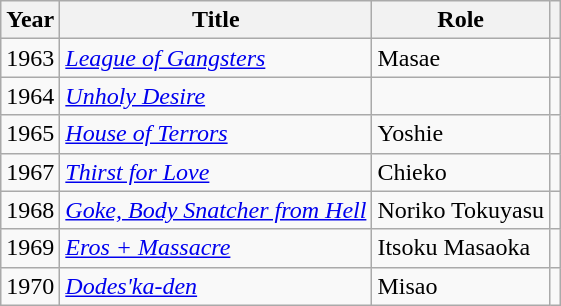<table class="wikitable sortable">
<tr>
<th>Year</th>
<th>Title</th>
<th>Role</th>
<th class=unsortable></th>
</tr>
<tr>
<td>1963</td>
<td><em><a href='#'>League of Gangsters</a></em></td>
<td>Masae</td>
<td></td>
</tr>
<tr>
<td>1964</td>
<td><em><a href='#'>Unholy Desire</a></em></td>
<td></td>
<td></td>
</tr>
<tr>
<td>1965</td>
<td><em><a href='#'>House of Terrors</a></em></td>
<td>Yoshie</td>
<td></td>
</tr>
<tr>
<td>1967</td>
<td><em><a href='#'>Thirst for Love</a></em></td>
<td>Chieko</td>
<td></td>
</tr>
<tr>
<td>1968</td>
<td><em><a href='#'>Goke, Body Snatcher from Hell</a></em></td>
<td>Noriko Tokuyasu</td>
<td></td>
</tr>
<tr>
<td>1969</td>
<td><em><a href='#'>Eros + Massacre</a></em></td>
<td>Itsoku Masaoka</td>
<td></td>
</tr>
<tr>
<td>1970</td>
<td><em><a href='#'>Dodes'ka-den</a></em></td>
<td>Misao</td>
<td></td>
</tr>
</table>
